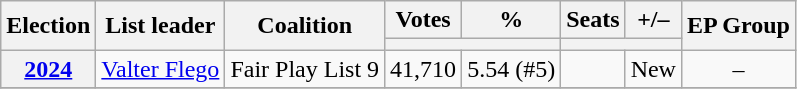<table class="wikitable" style="text-align:center;">
<tr>
<th rowspan=2>Election</th>
<th rowspan=2>List leader</th>
<th rowspan=2>Coalition</th>
<th>Votes</th>
<th>%</th>
<th>Seats</th>
<th>+/–</th>
<th rowspan=2>EP Group</th>
</tr>
<tr>
<th colspan=2></th>
<th colspan=2></th>
</tr>
<tr>
<th><a href='#'>2024</a></th>
<td><a href='#'>Valter Flego</a></td>
<td>Fair Play List 9</td>
<td>41,710</td>
<td>5.54 (#5)</td>
<td></td>
<td>New</td>
<td>–</td>
</tr>
<tr>
</tr>
</table>
